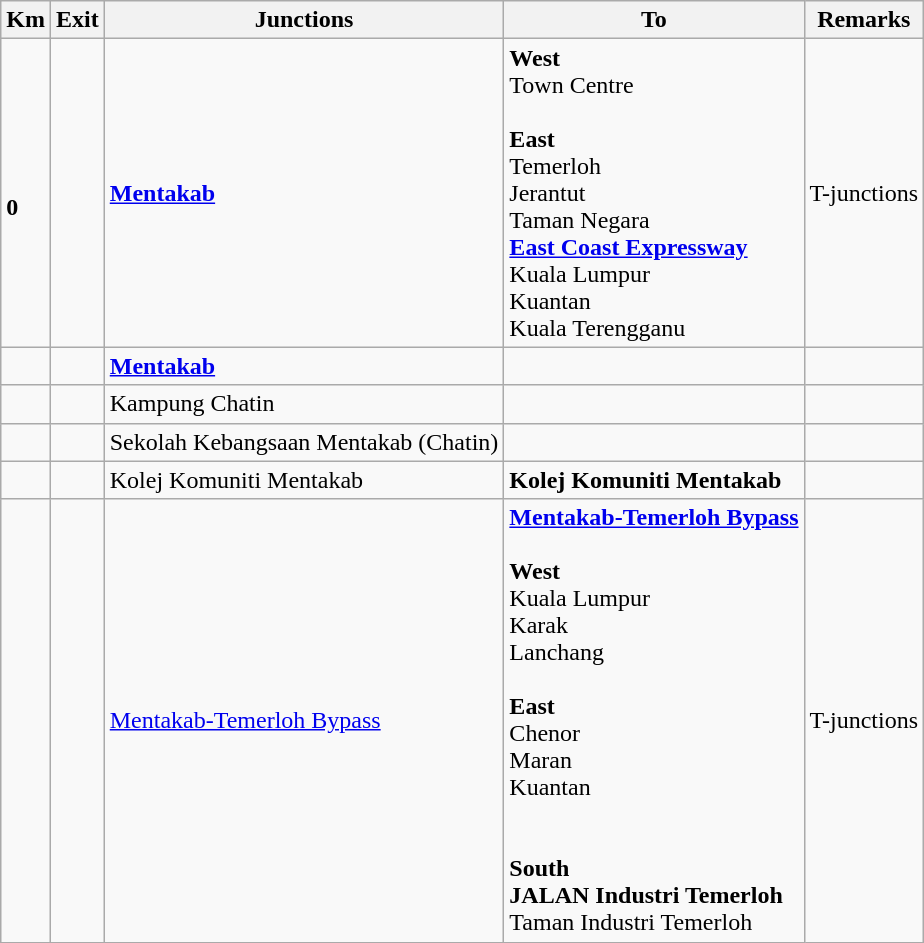<table class="wikitable">
<tr>
<th>Km</th>
<th>Exit</th>
<th>Junctions</th>
<th>To</th>
<th>Remarks</th>
</tr>
<tr>
<td><br><strong>0</strong></td>
<td></td>
<td><strong><a href='#'>Mentakab</a></strong></td>
<td><strong>West</strong><br> Town Centre<br><br><strong>East </strong><br> Temerloh<br> Jerantut<br> Taman Negara<br>  <strong><a href='#'>East Coast Expressway</a></strong><br>Kuala Lumpur<br>Kuantan<br>Kuala Terengganu</td>
<td>T-junctions</td>
</tr>
<tr>
<td></td>
<td></td>
<td><strong><a href='#'>Mentakab</a></strong></td>
<td></td>
<td></td>
</tr>
<tr>
<td></td>
<td></td>
<td>Kampung Chatin</td>
<td></td>
<td></td>
</tr>
<tr>
<td></td>
<td></td>
<td>Sekolah Kebangsaan Mentakab (Chatin)</td>
<td></td>
<td></td>
</tr>
<tr>
<td></td>
<td></td>
<td>Kolej Komuniti Mentakab </td>
<td><strong>Kolej Komuniti Mentakab</strong> </td>
<td></td>
</tr>
<tr>
<td></td>
<td></td>
<td><a href='#'>Mentakab-Temerloh Bypass</a></td>
<td> <strong><a href='#'>Mentakab-Temerloh Bypass</a></strong><br><br><strong>West</strong><br>Kuala Lumpur<br>Karak<br>Lanchang<br><br><strong>East</strong><br>Chenor<br>Maran<br>Kuantan<br><br><br><strong>South</strong><br><strong>JALAN Industri Temerloh</strong><br>Taman Industri Temerloh</td>
<td>T-junctions</td>
</tr>
</table>
